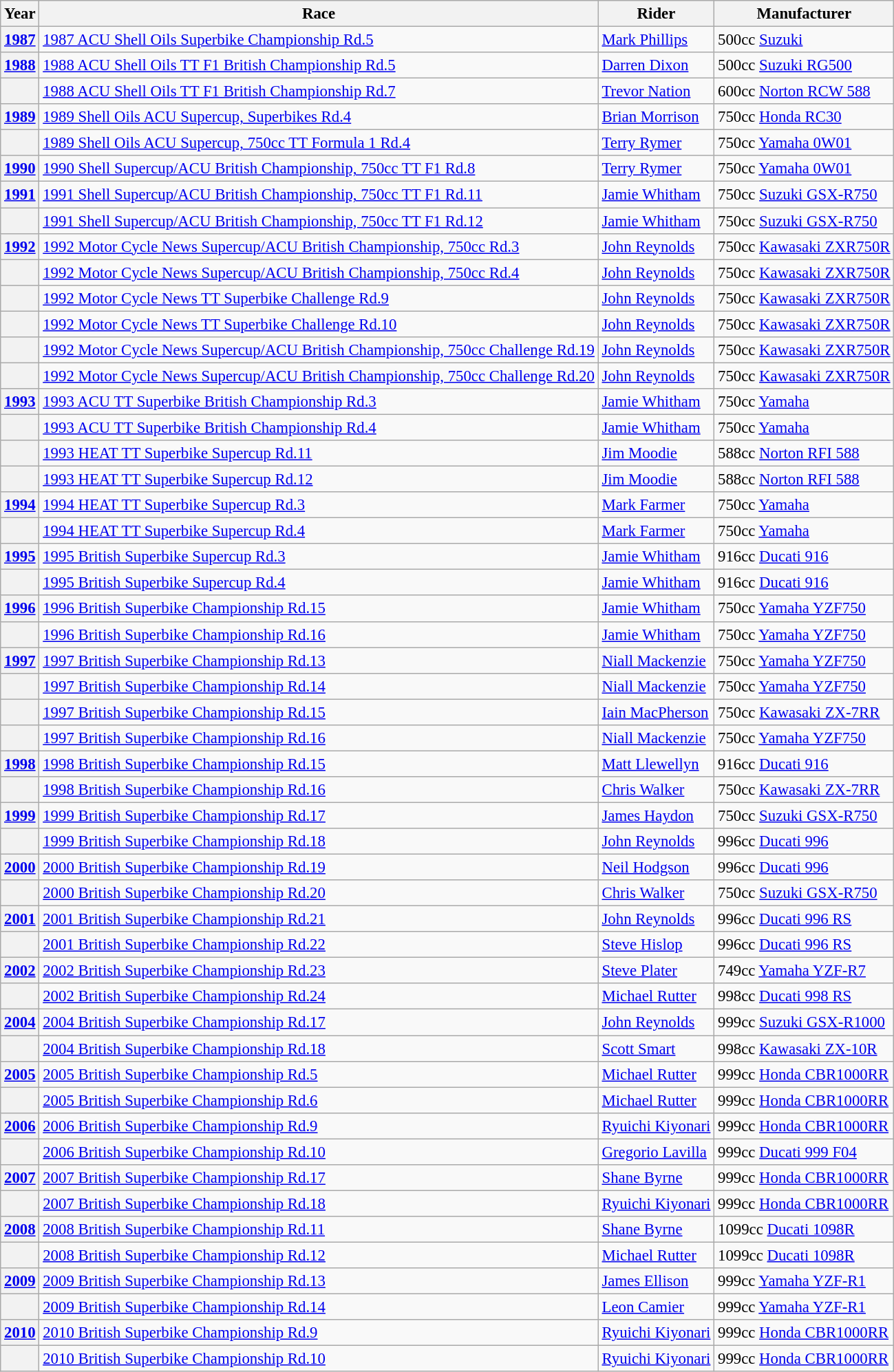<table class="wikitable" style="font-size: 95%;">
<tr>
<th>Year</th>
<th>Race</th>
<th>Rider</th>
<th>Manufacturer</th>
</tr>
<tr>
<th><a href='#'>1987</a></th>
<td><a href='#'>1987 ACU Shell Oils Superbike Championship Rd.5</a></td>
<td> <a href='#'>Mark Phillips</a></td>
<td>500cc <a href='#'>Suzuki</a></td>
</tr>
<tr>
<th><a href='#'>1988</a></th>
<td><a href='#'>1988 ACU Shell Oils TT F1 British Championship Rd.5</a></td>
<td> <a href='#'>Darren Dixon</a></td>
<td>500cc <a href='#'>Suzuki RG500</a></td>
</tr>
<tr>
<th></th>
<td><a href='#'>1988 ACU Shell Oils TT F1 British Championship Rd.7</a></td>
<td> <a href='#'>Trevor Nation</a></td>
<td>600cc <a href='#'>Norton RCW 588</a></td>
</tr>
<tr>
<th><a href='#'>1989</a></th>
<td><a href='#'>1989 Shell Oils ACU Supercup, Superbikes Rd.4</a></td>
<td> <a href='#'>Brian Morrison</a></td>
<td>750cc <a href='#'>Honda RC30</a></td>
</tr>
<tr>
<th></th>
<td><a href='#'>1989 Shell Oils ACU Supercup, 750cc TT Formula 1 Rd.4</a></td>
<td> <a href='#'>Terry Rymer</a></td>
<td>750cc <a href='#'>Yamaha 0W01</a></td>
</tr>
<tr>
<th><a href='#'>1990</a></th>
<td><a href='#'>1990 Shell Supercup/ACU British Championship, 750cc TT F1 Rd.8</a></td>
<td> <a href='#'>Terry Rymer</a></td>
<td>750cc <a href='#'>Yamaha 0W01</a></td>
</tr>
<tr>
<th><a href='#'>1991</a></th>
<td><a href='#'>1991 Shell Supercup/ACU British Championship, 750cc TT F1 Rd.11</a></td>
<td> <a href='#'>Jamie Whitham</a></td>
<td>750cc <a href='#'>Suzuki GSX-R750</a></td>
</tr>
<tr>
<th></th>
<td><a href='#'>1991 Shell Supercup/ACU British Championship, 750cc TT F1 Rd.12</a></td>
<td> <a href='#'>Jamie Whitham</a></td>
<td>750cc <a href='#'>Suzuki GSX-R750</a></td>
</tr>
<tr>
<th><a href='#'>1992</a></th>
<td><a href='#'>1992 Motor Cycle News Supercup/ACU British Championship, 750cc Rd.3</a></td>
<td> <a href='#'>John Reynolds</a></td>
<td>750cc <a href='#'>Kawasaki ZXR750R</a></td>
</tr>
<tr>
<th></th>
<td><a href='#'>1992 Motor Cycle News Supercup/ACU British Championship, 750cc Rd.4</a></td>
<td> <a href='#'>John Reynolds</a></td>
<td>750cc <a href='#'>Kawasaki ZXR750R</a></td>
</tr>
<tr>
<th></th>
<td><a href='#'>1992 Motor Cycle News TT Superbike Challenge Rd.9</a></td>
<td> <a href='#'>John Reynolds</a></td>
<td>750cc <a href='#'>Kawasaki ZXR750R</a></td>
</tr>
<tr>
<th></th>
<td><a href='#'>1992 Motor Cycle News TT Superbike Challenge Rd.10</a></td>
<td> <a href='#'>John Reynolds</a></td>
<td>750cc <a href='#'>Kawasaki ZXR750R</a></td>
</tr>
<tr>
<th></th>
<td><a href='#'>1992 Motor Cycle News Supercup/ACU British Championship, 750cc Challenge Rd.19</a></td>
<td> <a href='#'>John Reynolds</a></td>
<td>750cc <a href='#'>Kawasaki ZXR750R</a></td>
</tr>
<tr>
<th></th>
<td><a href='#'>1992 Motor Cycle News Supercup/ACU British Championship, 750cc Challenge Rd.20</a></td>
<td> <a href='#'>John Reynolds</a></td>
<td>750cc <a href='#'>Kawasaki ZXR750R</a></td>
</tr>
<tr>
<th><a href='#'>1993</a></th>
<td><a href='#'>1993 ACU TT Superbike British Championship Rd.3</a></td>
<td> <a href='#'>Jamie Whitham</a></td>
<td>750cc <a href='#'>Yamaha</a></td>
</tr>
<tr>
<th></th>
<td><a href='#'>1993 ACU TT Superbike British Championship Rd.4</a></td>
<td> <a href='#'>Jamie Whitham</a></td>
<td>750cc <a href='#'>Yamaha</a></td>
</tr>
<tr>
<th></th>
<td><a href='#'>1993 HEAT TT Superbike Supercup Rd.11</a></td>
<td> <a href='#'>Jim Moodie</a></td>
<td>588cc <a href='#'>Norton RFI 588</a></td>
</tr>
<tr>
<th></th>
<td><a href='#'>1993 HEAT TT Superbike Supercup Rd.12</a></td>
<td> <a href='#'>Jim Moodie</a></td>
<td>588cc <a href='#'>Norton RFI 588</a></td>
</tr>
<tr>
<th><a href='#'>1994</a></th>
<td><a href='#'>1994 HEAT TT Superbike Supercup Rd.3</a></td>
<td> <a href='#'>Mark Farmer</a></td>
<td>750cc <a href='#'>Yamaha</a></td>
</tr>
<tr>
<th></th>
<td><a href='#'>1994 HEAT TT Superbike Supercup Rd.4</a></td>
<td> <a href='#'>Mark Farmer</a></td>
<td>750cc <a href='#'>Yamaha</a></td>
</tr>
<tr>
<th><a href='#'>1995</a></th>
<td><a href='#'>1995 British Superbike Supercup Rd.3</a></td>
<td> <a href='#'>Jamie Whitham</a></td>
<td>916cc <a href='#'>Ducati 916</a></td>
</tr>
<tr>
<th></th>
<td><a href='#'>1995 British Superbike Supercup Rd.4</a></td>
<td> <a href='#'>Jamie Whitham</a></td>
<td>916cc <a href='#'>Ducati 916</a></td>
</tr>
<tr>
<th><a href='#'>1996</a></th>
<td><a href='#'>1996 British Superbike Championship Rd.15</a></td>
<td> <a href='#'>Jamie Whitham</a></td>
<td>750cc <a href='#'>Yamaha YZF750</a></td>
</tr>
<tr>
<th></th>
<td><a href='#'>1996 British Superbike Championship Rd.16</a></td>
<td> <a href='#'>Jamie Whitham</a></td>
<td>750cc <a href='#'>Yamaha YZF750</a></td>
</tr>
<tr>
<th><a href='#'>1997</a></th>
<td><a href='#'>1997 British Superbike Championship Rd.13</a></td>
<td> <a href='#'>Niall Mackenzie</a></td>
<td>750cc <a href='#'>Yamaha YZF750</a></td>
</tr>
<tr>
<th></th>
<td><a href='#'>1997 British Superbike Championship Rd.14</a></td>
<td> <a href='#'>Niall Mackenzie</a></td>
<td>750cc <a href='#'>Yamaha YZF750</a></td>
</tr>
<tr>
<th></th>
<td><a href='#'>1997 British Superbike Championship Rd.15</a></td>
<td> <a href='#'>Iain MacPherson</a></td>
<td>750cc <a href='#'>Kawasaki ZX-7RR</a></td>
</tr>
<tr>
<th></th>
<td><a href='#'>1997 British Superbike Championship Rd.16</a></td>
<td> <a href='#'>Niall Mackenzie</a></td>
<td>750cc <a href='#'>Yamaha YZF750</a></td>
</tr>
<tr>
<th><a href='#'>1998</a></th>
<td><a href='#'>1998 British Superbike Championship Rd.15</a></td>
<td> <a href='#'>Matt Llewellyn</a></td>
<td>916cc <a href='#'>Ducati 916</a></td>
</tr>
<tr>
<th></th>
<td><a href='#'>1998 British Superbike Championship Rd.16</a></td>
<td> <a href='#'>Chris Walker</a></td>
<td>750cc <a href='#'>Kawasaki ZX-7RR</a></td>
</tr>
<tr>
<th><a href='#'>1999</a></th>
<td><a href='#'>1999 British Superbike Championship Rd.17</a></td>
<td> <a href='#'>James Haydon</a></td>
<td>750cc <a href='#'>Suzuki GSX-R750</a></td>
</tr>
<tr>
<th></th>
<td><a href='#'>1999 British Superbike Championship Rd.18</a></td>
<td> <a href='#'>John Reynolds</a></td>
<td>996cc <a href='#'>Ducati 996</a></td>
</tr>
<tr>
<th><a href='#'>2000</a></th>
<td><a href='#'>2000 British Superbike Championship Rd.19</a></td>
<td> <a href='#'>Neil Hodgson</a></td>
<td>996cc <a href='#'>Ducati 996</a></td>
</tr>
<tr>
<th></th>
<td><a href='#'>2000 British Superbike Championship Rd.20</a></td>
<td> <a href='#'>Chris Walker</a></td>
<td>750cc <a href='#'>Suzuki GSX-R750</a></td>
</tr>
<tr>
<th><a href='#'>2001</a></th>
<td><a href='#'>2001 British Superbike Championship Rd.21</a></td>
<td> <a href='#'>John Reynolds</a></td>
<td>996cc <a href='#'>Ducati 996 RS</a></td>
</tr>
<tr>
<th></th>
<td><a href='#'>2001 British Superbike Championship Rd.22</a></td>
<td> <a href='#'>Steve Hislop</a></td>
<td>996cc <a href='#'>Ducati 996 RS</a></td>
</tr>
<tr>
<th><a href='#'>2002</a></th>
<td><a href='#'>2002 British Superbike Championship Rd.23</a></td>
<td> <a href='#'>Steve Plater</a></td>
<td>749cc <a href='#'>Yamaha YZF-R7</a></td>
</tr>
<tr>
<th></th>
<td><a href='#'>2002 British Superbike Championship Rd.24</a></td>
<td> <a href='#'>Michael Rutter</a></td>
<td>998cc <a href='#'>Ducati 998 RS</a></td>
</tr>
<tr>
<th><a href='#'>2004</a></th>
<td><a href='#'>2004 British Superbike Championship Rd.17</a></td>
<td> <a href='#'>John Reynolds</a></td>
<td>999cc <a href='#'>Suzuki GSX-R1000</a></td>
</tr>
<tr>
<th></th>
<td><a href='#'>2004 British Superbike Championship Rd.18</a></td>
<td> <a href='#'>Scott Smart</a></td>
<td>998cc <a href='#'>Kawasaki ZX-10R</a></td>
</tr>
<tr>
<th><a href='#'>2005</a></th>
<td><a href='#'>2005 British Superbike Championship Rd.5</a></td>
<td> <a href='#'>Michael Rutter</a></td>
<td>999cc <a href='#'>Honda CBR1000RR</a></td>
</tr>
<tr>
<th></th>
<td><a href='#'>2005 British Superbike Championship Rd.6</a></td>
<td> <a href='#'>Michael Rutter</a></td>
<td>999cc <a href='#'>Honda CBR1000RR</a></td>
</tr>
<tr>
<th><a href='#'>2006</a></th>
<td><a href='#'>2006 British Superbike Championship Rd.9</a></td>
<td> <a href='#'>Ryuichi Kiyonari</a></td>
<td>999cc <a href='#'>Honda CBR1000RR</a></td>
</tr>
<tr>
<th></th>
<td><a href='#'>2006 British Superbike Championship Rd.10</a></td>
<td> <a href='#'>Gregorio Lavilla</a></td>
<td>999cc <a href='#'>Ducati 999 F04</a></td>
</tr>
<tr>
<th><a href='#'>2007</a></th>
<td><a href='#'>2007 British Superbike Championship Rd.17</a></td>
<td> <a href='#'>Shane Byrne</a></td>
<td>999cc <a href='#'>Honda CBR1000RR</a></td>
</tr>
<tr>
<th></th>
<td><a href='#'>2007 British Superbike Championship Rd.18</a></td>
<td> <a href='#'>Ryuichi Kiyonari</a></td>
<td>999cc <a href='#'>Honda CBR1000RR</a></td>
</tr>
<tr>
<th><a href='#'>2008</a></th>
<td><a href='#'>2008 British Superbike Championship Rd.11</a></td>
<td> <a href='#'>Shane Byrne</a></td>
<td>1099cc <a href='#'>Ducati 1098R</a></td>
</tr>
<tr>
<th></th>
<td><a href='#'>2008 British Superbike Championship Rd.12</a></td>
<td> <a href='#'>Michael Rutter</a></td>
<td>1099cc <a href='#'>Ducati 1098R</a></td>
</tr>
<tr>
<th><a href='#'>2009</a></th>
<td><a href='#'>2009 British Superbike Championship Rd.13</a></td>
<td> <a href='#'>James Ellison</a></td>
<td>999cc <a href='#'>Yamaha YZF-R1</a></td>
</tr>
<tr>
<th></th>
<td><a href='#'>2009 British Superbike Championship Rd.14</a></td>
<td> <a href='#'>Leon Camier</a></td>
<td>999cc <a href='#'>Yamaha YZF-R1</a></td>
</tr>
<tr>
<th><a href='#'>2010</a></th>
<td><a href='#'>2010 British Superbike Championship Rd.9</a></td>
<td> <a href='#'>Ryuichi Kiyonari</a></td>
<td>999cc <a href='#'>Honda CBR1000RR</a></td>
</tr>
<tr>
<th></th>
<td><a href='#'>2010 British Superbike Championship Rd.10</a></td>
<td> <a href='#'>Ryuichi Kiyonari</a></td>
<td>999cc <a href='#'>Honda CBR1000RR</a></td>
</tr>
</table>
